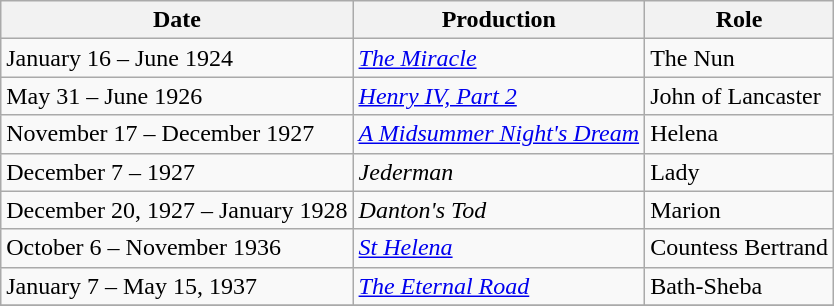<table class="wikitable sortable">
<tr>
<th>Date</th>
<th>Production</th>
<th>Role</th>
</tr>
<tr>
<td>January 16 – June 1924</td>
<td><em><a href='#'>The Miracle</a></em></td>
<td>The Nun</td>
</tr>
<tr>
<td>May 31 – June 1926</td>
<td><em><a href='#'>Henry IV, Part 2</a></em></td>
<td>John of Lancaster</td>
</tr>
<tr>
<td>November 17 – December 1927</td>
<td><em><a href='#'>A Midsummer Night's Dream</a></em></td>
<td>Helena</td>
</tr>
<tr>
<td>December 7 – 1927</td>
<td><em>Jederman</em></td>
<td>Lady</td>
</tr>
<tr>
<td>December 20, 1927 – January 1928</td>
<td><em>Danton's Tod</em></td>
<td>Marion</td>
</tr>
<tr>
<td>October 6 – November 1936</td>
<td><em><a href='#'>St Helena</a></em></td>
<td>Countess Bertrand</td>
</tr>
<tr>
<td>January 7 – May 15, 1937</td>
<td><em><a href='#'>The Eternal Road</a></em></td>
<td>Bath-Sheba</td>
</tr>
<tr>
</tr>
</table>
